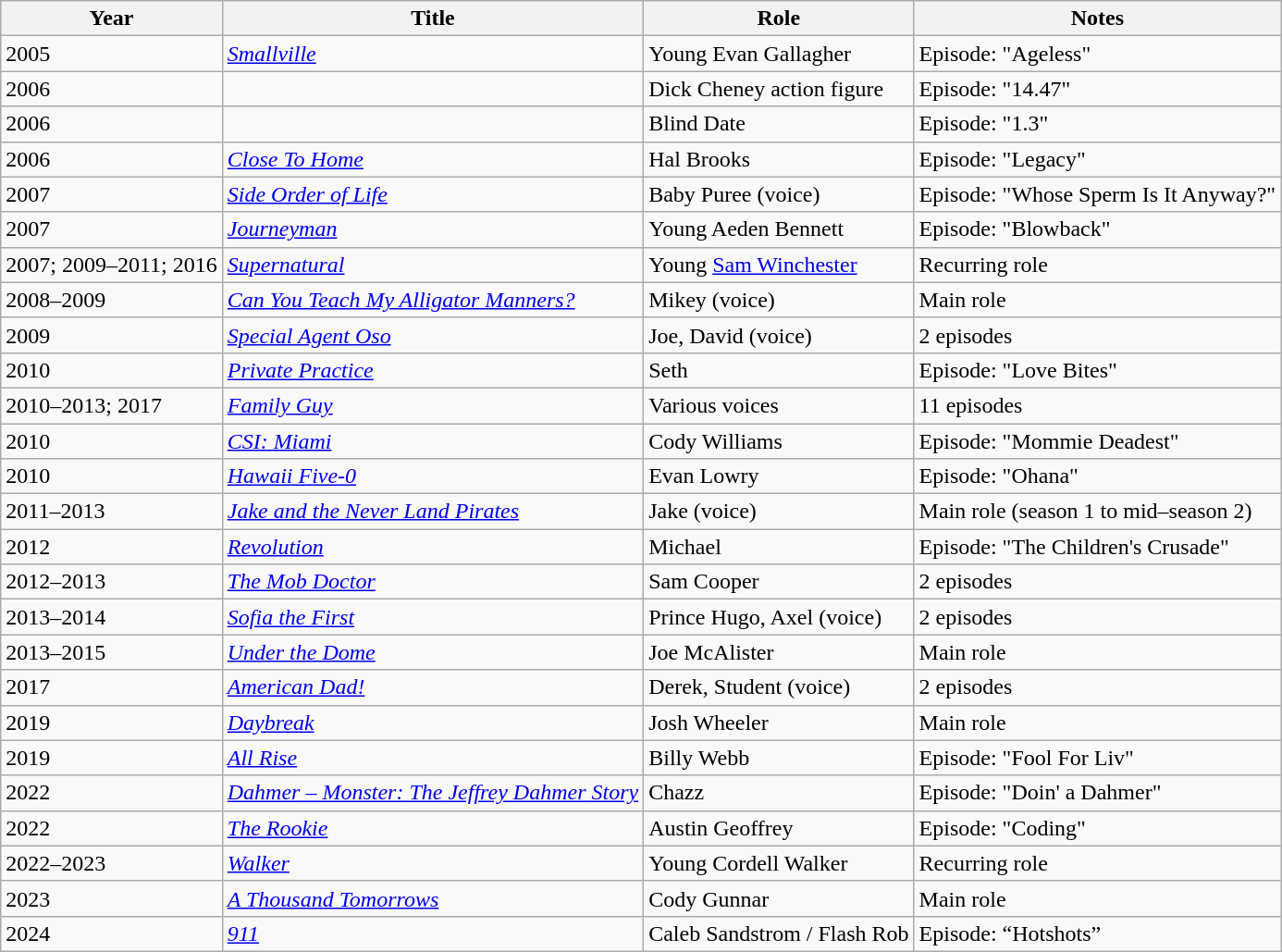<table class="wikitable sortable">
<tr>
<th>Year</th>
<th>Title</th>
<th class="unsortable">Role</th>
<th class="unsortable">Notes</th>
</tr>
<tr>
<td>2005</td>
<td><em><a href='#'>Smallville</a></em></td>
<td>Young Evan Gallagher</td>
<td>Episode: "Ageless"</td>
</tr>
<tr>
<td>2006</td>
<td><em></em></td>
<td>Dick Cheney action figure</td>
<td>Episode: "14.47"</td>
</tr>
<tr>
<td>2006</td>
<td><em></em></td>
<td>Blind Date</td>
<td>Episode: "1.3"</td>
</tr>
<tr>
<td>2006</td>
<td><em><a href='#'>Close To Home</a></em></td>
<td>Hal Brooks</td>
<td>Episode: "Legacy"</td>
</tr>
<tr>
<td>2007</td>
<td><em><a href='#'>Side Order of Life</a></em></td>
<td>Baby Puree (voice)</td>
<td>Episode: "Whose Sperm Is It Anyway?"</td>
</tr>
<tr>
<td>2007</td>
<td><em><a href='#'>Journeyman</a></em></td>
<td>Young Aeden Bennett</td>
<td>Episode: "Blowback"</td>
</tr>
<tr>
<td>2007; 2009–2011; 2016</td>
<td><em><a href='#'>Supernatural</a></em></td>
<td>Young <a href='#'>Sam Winchester</a></td>
<td>Recurring role</td>
</tr>
<tr>
<td>2008–2009</td>
<td><em><a href='#'>Can You Teach My Alligator Manners?</a></em></td>
<td>Mikey (voice)</td>
<td>Main role</td>
</tr>
<tr>
<td>2009</td>
<td><em><a href='#'>Special Agent Oso</a></em></td>
<td>Joe, David (voice)</td>
<td>2 episodes</td>
</tr>
<tr>
<td>2010</td>
<td><em><a href='#'>Private Practice</a></em></td>
<td>Seth</td>
<td>Episode: "Love Bites"</td>
</tr>
<tr>
<td>2010–2013; 2017</td>
<td><em><a href='#'>Family Guy</a></em></td>
<td>Various voices</td>
<td>11 episodes</td>
</tr>
<tr>
<td>2010</td>
<td><em><a href='#'>CSI: Miami</a></em></td>
<td>Cody Williams</td>
<td>Episode: "Mommie Deadest"</td>
</tr>
<tr>
<td>2010</td>
<td><em><a href='#'>Hawaii Five-0</a></em></td>
<td>Evan Lowry</td>
<td>Episode: "Ohana"</td>
</tr>
<tr>
<td>2011–2013</td>
<td><em><a href='#'>Jake and the Never Land Pirates</a></em></td>
<td>Jake (voice)</td>
<td>Main role (season 1 to mid–season 2)</td>
</tr>
<tr>
<td>2012</td>
<td><em><a href='#'>Revolution</a></em></td>
<td>Michael</td>
<td>Episode: "The Children's Crusade"</td>
</tr>
<tr>
<td>2012–2013</td>
<td data-sort-value="Mob Doctor, The"><em><a href='#'>The Mob Doctor</a></em></td>
<td>Sam Cooper</td>
<td>2 episodes</td>
</tr>
<tr>
<td>2013–2014</td>
<td><em><a href='#'>Sofia the First</a></em></td>
<td>Prince Hugo, Axel (voice)</td>
<td>2 episodes</td>
</tr>
<tr>
<td>2013–2015</td>
<td><em><a href='#'>Under the Dome</a></em></td>
<td>Joe McAlister</td>
<td>Main role</td>
</tr>
<tr>
<td>2017</td>
<td><em><a href='#'>American Dad!</a></em></td>
<td>Derek, Student (voice)</td>
<td>2 episodes</td>
</tr>
<tr>
<td>2019</td>
<td><em><a href='#'>Daybreak</a></em></td>
<td>Josh Wheeler</td>
<td>Main role</td>
</tr>
<tr>
<td>2019</td>
<td><em><a href='#'>All Rise</a></em></td>
<td>Billy Webb</td>
<td>Episode: "Fool For Liv"</td>
</tr>
<tr>
<td>2022</td>
<td><em><a href='#'>Dahmer – Monster: The Jeffrey Dahmer Story</a></em></td>
<td>Chazz</td>
<td>Episode: "Doin' a Dahmer"</td>
</tr>
<tr>
<td>2022</td>
<td data-sort-value="Rookie, The"><em><a href='#'>The Rookie</a></em></td>
<td>Austin Geoffrey</td>
<td>Episode: "Coding"</td>
</tr>
<tr>
<td>2022–2023</td>
<td><em><a href='#'>Walker</a></em></td>
<td>Young Cordell Walker</td>
<td>Recurring role</td>
</tr>
<tr>
<td>2023</td>
<td data-sort-value="Thousand Tomorrows, A"><em><a href='#'>A Thousand Tomorrows</a></em></td>
<td>Cody Gunnar</td>
<td>Main role</td>
</tr>
<tr>
<td>2024</td>
<td><em><a href='#'>911</a></em></td>
<td>Caleb Sandstrom / Flash Rob</td>
<td>Episode: “Hotshots”</td>
</tr>
</table>
